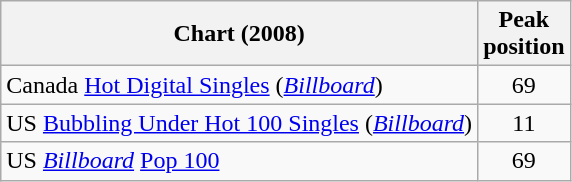<table class="wikitable sortable">
<tr>
<th>Chart (2008)</th>
<th>Peak<br>position</th>
</tr>
<tr>
<td>Canada <a href='#'>Hot Digital Singles</a> (<em><a href='#'>Billboard</a></em>)</td>
<td align="center">69</td>
</tr>
<tr>
<td>US <a href='#'>Bubbling Under Hot 100 Singles</a> (<em><a href='#'>Billboard</a></em>)</td>
<td align="center">11</td>
</tr>
<tr>
<td>US <em><a href='#'>Billboard</a></em> <a href='#'>Pop 100</a></td>
<td align="center">69</td>
</tr>
</table>
